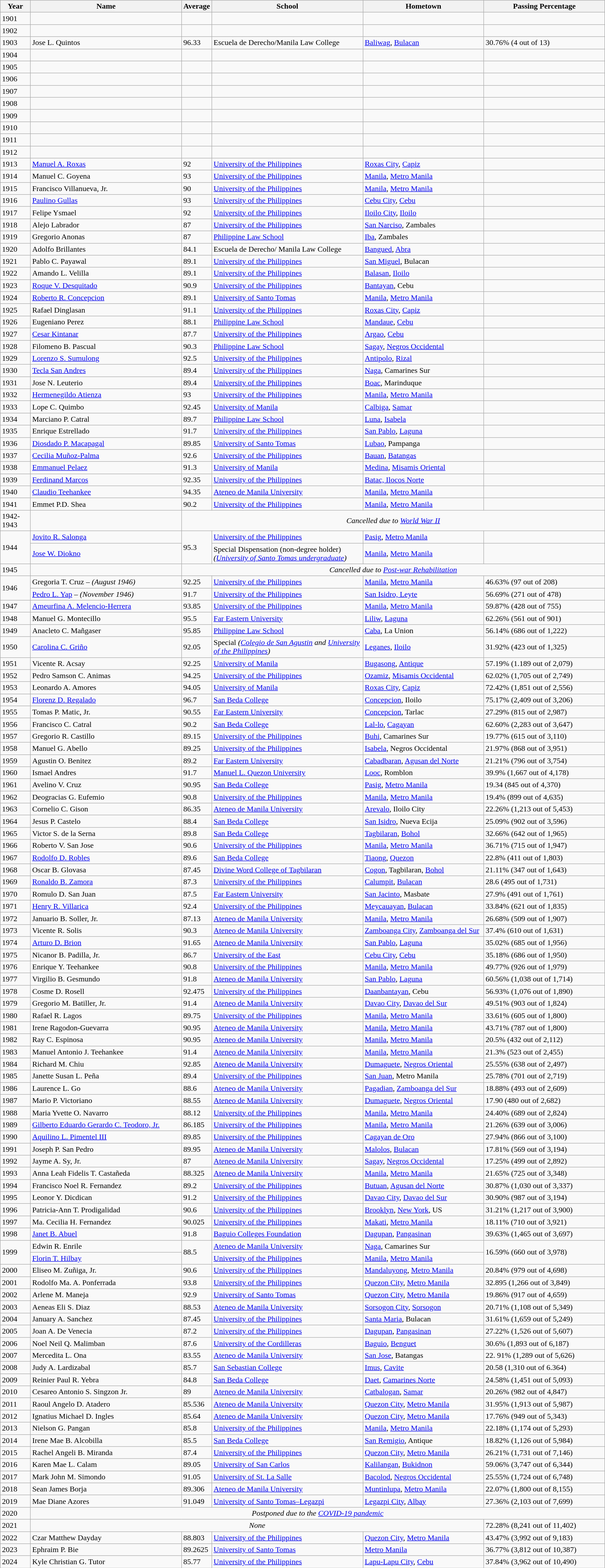<table class="wikitable sortable" style="width:100%;">
<tr>
<th style="width:05%;">Year</th>
<th style="width:25%;">Name</th>
<th style="width:05%;">Average</th>
<th style="width:25%;">School</th>
<th style="width:20%;">Hometown</th>
<th style="width:30%;">Passing Percentage</th>
</tr>
<tr>
<td>1901</td>
<td></td>
<td></td>
<td></td>
<td></td>
<td></td>
</tr>
<tr>
<td>1902</td>
<td></td>
<td></td>
<td></td>
<td></td>
<td></td>
</tr>
<tr>
<td>1903</td>
<td>Jose L. Quintos</td>
<td>96.33</td>
<td>Escuela de Derecho/Manila Law College</td>
<td><a href='#'>Baliwag</a>, <a href='#'>Bulacan</a></td>
<td>30.76% (4 out of 13)</td>
</tr>
<tr>
<td>1904</td>
<td></td>
<td></td>
<td></td>
<td></td>
<td></td>
</tr>
<tr>
<td>1905</td>
<td></td>
<td></td>
<td></td>
<td></td>
<td></td>
</tr>
<tr>
<td>1906</td>
<td></td>
<td></td>
<td></td>
<td></td>
<td></td>
</tr>
<tr>
<td>1907</td>
<td></td>
<td></td>
<td></td>
<td></td>
<td></td>
</tr>
<tr>
<td>1908</td>
<td></td>
<td></td>
<td></td>
<td></td>
<td></td>
</tr>
<tr>
<td>1909</td>
<td></td>
<td></td>
<td></td>
<td></td>
<td></td>
</tr>
<tr>
<td>1910</td>
<td></td>
<td></td>
<td></td>
<td></td>
<td></td>
</tr>
<tr>
<td>1911</td>
<td></td>
<td></td>
<td></td>
<td></td>
<td></td>
</tr>
<tr>
<td>1912</td>
<td></td>
<td></td>
<td></td>
<td></td>
<td></td>
</tr>
<tr>
<td>1913</td>
<td><a href='#'>Manuel A. Roxas</a></td>
<td>92</td>
<td><a href='#'>University of the Philippines</a></td>
<td><a href='#'>Roxas City</a>, <a href='#'>Capiz</a></td>
<td></td>
</tr>
<tr>
<td>1914</td>
<td>Manuel C. Goyena</td>
<td>93</td>
<td><a href='#'>University of the Philippines</a></td>
<td><a href='#'>Manila</a>, <a href='#'>Metro Manila</a></td>
<td></td>
</tr>
<tr>
<td>1915</td>
<td>Francisco Villanueva, Jr.</td>
<td>90</td>
<td><a href='#'>University of the Philippines</a></td>
<td><a href='#'>Manila</a>, <a href='#'>Metro Manila</a></td>
<td></td>
</tr>
<tr>
<td>1916</td>
<td><a href='#'>Paulino Gullas</a></td>
<td>93</td>
<td><a href='#'>University of the Philippines</a></td>
<td><a href='#'>Cebu City</a>, <a href='#'>Cebu</a></td>
<td></td>
</tr>
<tr>
<td>1917</td>
<td>Felipe Ysmael</td>
<td>92</td>
<td><a href='#'>University of the Philippines</a></td>
<td><a href='#'>Iloilo City</a>, <a href='#'>Iloilo</a></td>
<td></td>
</tr>
<tr>
<td>1918</td>
<td>Alejo Labrador</td>
<td>87</td>
<td><a href='#'>University of the Philippines</a></td>
<td><a href='#'>San Narciso</a>, Zambales</td>
<td></td>
</tr>
<tr>
<td>1919</td>
<td>Gregorio Anonas</td>
<td>87</td>
<td><a href='#'>Philippine Law School</a></td>
<td><a href='#'>Iba</a>, Zambales</td>
<td></td>
</tr>
<tr>
<td>1920</td>
<td>Adolfo Brillantes</td>
<td>84.1</td>
<td>Escuela de Derecho/ Manila Law College</td>
<td><a href='#'>Bangued</a>, <a href='#'>Abra</a></td>
<td></td>
</tr>
<tr>
<td>1921</td>
<td>Pablo C. Payawal</td>
<td>89.1</td>
<td><a href='#'>University of the Philippines</a></td>
<td><a href='#'>San Miguel</a>, Bulacan</td>
<td></td>
</tr>
<tr>
<td>1922</td>
<td>Amando L. Velilla</td>
<td>89.1</td>
<td><a href='#'>University of the Philippines</a></td>
<td><a href='#'>Balasan</a>, <a href='#'>Iloilo</a></td>
<td></td>
</tr>
<tr>
<td>1923</td>
<td><a href='#'>Roque V. Desquitado</a></td>
<td>90.9</td>
<td><a href='#'>University of the Philippines</a></td>
<td><a href='#'>Bantayan</a>, Cebu</td>
<td></td>
</tr>
<tr>
<td>1924</td>
<td><a href='#'>Roberto R. Concepcion</a></td>
<td>89.1</td>
<td><a href='#'>University of Santo Tomas</a></td>
<td><a href='#'>Manila</a>, <a href='#'>Metro Manila</a></td>
<td></td>
</tr>
<tr>
<td>1925</td>
<td>Rafael Dinglasan</td>
<td>91.1</td>
<td><a href='#'>University of the Philippines</a></td>
<td><a href='#'>Roxas City</a>, <a href='#'>Capiz</a></td>
<td></td>
</tr>
<tr>
<td>1926</td>
<td>Eugeniano Perez</td>
<td>88.1</td>
<td><a href='#'>Philippine Law School</a></td>
<td><a href='#'>Mandaue</a>, <a href='#'>Cebu</a></td>
<td></td>
</tr>
<tr>
<td>1927</td>
<td><a href='#'>Cesar Kintanar</a></td>
<td>87.7</td>
<td><a href='#'>University of the Philippines</a></td>
<td><a href='#'>Argao</a>, <a href='#'>Cebu</a></td>
<td></td>
</tr>
<tr>
<td>1928</td>
<td>Filomeno B. Pascual</td>
<td>90.3</td>
<td><a href='#'>Philippine Law School</a></td>
<td><a href='#'>Sagay</a>, <a href='#'>Negros Occidental</a></td>
<td></td>
</tr>
<tr>
<td>1929</td>
<td><a href='#'>Lorenzo S. Sumulong</a></td>
<td>92.5</td>
<td><a href='#'>University of the Philippines</a></td>
<td><a href='#'>Antipolo</a>, <a href='#'>Rizal</a></td>
<td></td>
</tr>
<tr>
<td>1930</td>
<td><a href='#'>Tecla San Andres</a></td>
<td>89.4</td>
<td><a href='#'>University of the Philippines</a></td>
<td><a href='#'>Naga</a>, Camarines Sur</td>
<td></td>
</tr>
<tr>
<td>1931</td>
<td>Jose N. Leuterio</td>
<td>89.4</td>
<td><a href='#'>University of the Philippines</a></td>
<td><a href='#'>Boac</a>, Marinduque</td>
<td></td>
</tr>
<tr>
<td>1932</td>
<td><a href='#'>Hermenegildo Atienza</a></td>
<td>93</td>
<td><a href='#'>University of the Philippines</a></td>
<td><a href='#'>Manila</a>, <a href='#'>Metro Manila</a></td>
<td></td>
</tr>
<tr>
<td>1933</td>
<td>Lope C. Quimbo</td>
<td>92.45</td>
<td><a href='#'>University of Manila</a></td>
<td><a href='#'>Calbiga</a>, <a href='#'>Samar</a></td>
<td></td>
</tr>
<tr>
<td>1934</td>
<td>Marciano P. Catral</td>
<td>89.7</td>
<td><a href='#'>Philippine Law School</a></td>
<td><a href='#'>Luna</a>, <a href='#'>Isabela</a></td>
<td></td>
</tr>
<tr>
<td>1935</td>
<td>Enrique Estrellado</td>
<td>91.7</td>
<td><a href='#'>University of the Philippines</a></td>
<td><a href='#'>San Pablo</a>, <a href='#'>Laguna</a></td>
<td></td>
</tr>
<tr>
<td>1936</td>
<td><a href='#'>Diosdado P. Macapagal</a></td>
<td>89.85</td>
<td><a href='#'>University of Santo Tomas</a></td>
<td><a href='#'>Lubao</a>, Pampanga</td>
<td></td>
</tr>
<tr>
<td>1937</td>
<td><a href='#'>Cecilia Muñoz-Palma</a></td>
<td>92.6</td>
<td><a href='#'>University of the Philippines</a></td>
<td><a href='#'>Bauan</a>, <a href='#'>Batangas</a></td>
<td></td>
</tr>
<tr>
<td>1938</td>
<td><a href='#'>Emmanuel Pelaez</a></td>
<td>91.3</td>
<td><a href='#'>University of Manila</a></td>
<td><a href='#'>Medina</a>, <a href='#'>Misamis Oriental</a></td>
<td></td>
</tr>
<tr>
<td>1939</td>
<td><a href='#'>Ferdinand Marcos</a></td>
<td>92.35</td>
<td><a href='#'>University of the Philippines</a></td>
<td><a href='#'>Batac, Ilocos Norte</a></td>
<td></td>
</tr>
<tr>
<td>1940</td>
<td><a href='#'>Claudio Teehankee</a></td>
<td>94.35</td>
<td><a href='#'>Ateneo de Manila University</a></td>
<td><a href='#'>Manila</a>, <a href='#'>Metro Manila</a></td>
<td></td>
</tr>
<tr>
<td>1941</td>
<td>Emmet P.D. Shea</td>
<td>90.2</td>
<td><a href='#'>University of the Philippines</a></td>
<td><a href='#'>Manila</a>, <a href='#'>Metro Manila</a></td>
<td></td>
</tr>
<tr>
<td>1942-1943</td>
<td></td>
<td colspan=5 style="text-align: center;"><em>Cancelled due to <a href='#'>World War II</a></em></td>
</tr>
<tr>
<td rowspan=2>1944</td>
<td><a href='#'>Jovito R. Salonga</a></td>
<td rowspan=2>95.3</td>
<td><a href='#'>University of the Philippines</a></td>
<td><a href='#'>Pasig</a>, <a href='#'>Metro Manila</a></td>
<td></td>
</tr>
<tr>
<td><a href='#'>Jose W. Diokno</a></td>
<td>Special Dispensation (non-degree holder) <em>(<a href='#'>University of Santo Tomas undergraduate</a>)</em></td>
<td><a href='#'>Manila</a>, <a href='#'>Metro Manila</a></td>
<td></td>
</tr>
<tr>
<td>1945</td>
<td></td>
<td colspan=5 style="text-align: center;"><em>Cancelled due to <a href='#'>Post-war Rehabilitation</a></em></td>
</tr>
<tr>
<td rowspan=2>1946</td>
<td>Gregoria T. Cruz – <em>(August 1946)</em></td>
<td>92.25</td>
<td><a href='#'>University of the Philippines</a></td>
<td><a href='#'>Manila</a>, <a href='#'>Metro Manila</a></td>
<td>46.63% (97 out of 208)</td>
</tr>
<tr>
<td><a href='#'>Pedro L. Yap</a> – <em>(November 1946)</em></td>
<td>91.7</td>
<td><a href='#'>University of the Philippines</a></td>
<td><a href='#'>San Isidro, Leyte</a></td>
<td>56.69% (271 out of 478)</td>
</tr>
<tr>
<td>1947</td>
<td><a href='#'>Ameurfina A. Melencio-Herrera</a></td>
<td>93.85</td>
<td><a href='#'>University of the Philippines</a></td>
<td><a href='#'>Manila</a>, <a href='#'>Metro Manila</a></td>
<td>59.87% (428 out of 755)</td>
</tr>
<tr>
<td>1948</td>
<td>Manuel G. Montecillo</td>
<td>95.5</td>
<td><a href='#'>Far Eastern University</a></td>
<td><a href='#'>Liliw</a>, <a href='#'>Laguna</a></td>
<td>62.26% (561 out of 901)</td>
</tr>
<tr>
<td>1949</td>
<td>Anacleto C. Mañgaser</td>
<td>95.85</td>
<td><a href='#'>Philippine Law School</a></td>
<td><a href='#'>Caba</a>, La Union</td>
<td>56.14% (686 out of 1,222)</td>
</tr>
<tr>
<td>1950</td>
<td><a href='#'>Carolina C. Griño</a></td>
<td>92.05</td>
<td>Special <em>(<a href='#'>Colegio de San Agustin</a> and <a href='#'>University of the Philippines</a>)</em></td>
<td><a href='#'>Leganes</a>, <a href='#'>Iloilo</a></td>
<td>31.92% (423 out of 1,325)</td>
</tr>
<tr>
<td>1951</td>
<td>Vicente R. Acsay</td>
<td>92.25</td>
<td><a href='#'>University of Manila</a></td>
<td><a href='#'>Bugasong</a>, <a href='#'>Antique</a></td>
<td>57.19% (1.189 out of 2,079)</td>
</tr>
<tr>
<td>1952</td>
<td>Pedro Samson C. Animas</td>
<td>94.25</td>
<td><a href='#'>University of the Philippines</a></td>
<td><a href='#'>Ozamiz</a>, <a href='#'>Misamis Occidental</a></td>
<td>62.02% (1,705 out of 2,749)</td>
</tr>
<tr>
<td>1953</td>
<td>Leonardo A. Amores</td>
<td>94.05</td>
<td><a href='#'>University of Manila</a></td>
<td><a href='#'>Roxas City</a>, <a href='#'>Capiz</a></td>
<td>72.42% (1,851 out of 2,556)</td>
</tr>
<tr>
<td>1954</td>
<td><a href='#'>Florenz D. Regalado</a></td>
<td>96.7</td>
<td><a href='#'>San Beda College</a></td>
<td><a href='#'>Concepcion</a>, Iloilo</td>
<td>75.17% (2,409 out of 3,206)</td>
</tr>
<tr>
<td>1955</td>
<td>Tomas P. Matic, Jr.</td>
<td>90.55</td>
<td><a href='#'>Far Eastern University</a></td>
<td><a href='#'>Concepcion</a>, Tarlac</td>
<td>27.29% (815 out of 2,987)</td>
</tr>
<tr>
<td>1956</td>
<td>Francisco C. Catral</td>
<td>90.2</td>
<td><a href='#'>San Beda College</a></td>
<td><a href='#'>Lal-lo</a>, <a href='#'>Cagayan</a></td>
<td>62.60% (2,283 out of 3,647)</td>
</tr>
<tr>
<td>1957</td>
<td>Gregorio R. Castillo</td>
<td>89.15</td>
<td><a href='#'>University of the Philippines</a></td>
<td><a href='#'>Buhi</a>, Camarines Sur</td>
<td>19.77% (615 out of 3,110)</td>
</tr>
<tr>
<td>1958</td>
<td>Manuel G. Abello</td>
<td>89.25</td>
<td><a href='#'>University of the Philippines</a></td>
<td><a href='#'>Isabela</a>, Negros Occidental</td>
<td>21.97% (868 out of 3,951)</td>
</tr>
<tr>
<td>1959</td>
<td>Agustin O. Benitez</td>
<td>89.2</td>
<td><a href='#'>Far Eastern University</a></td>
<td><a href='#'>Cabadbaran</a>, <a href='#'>Agusan del Norte</a></td>
<td>21.21% (796 out of 3,754)</td>
</tr>
<tr>
<td>1960</td>
<td>Ismael Andres</td>
<td>91.7</td>
<td><a href='#'>Manuel L. Quezon University</a></td>
<td><a href='#'>Looc</a>, Romblon</td>
<td>39.9% (1,667 out of 4,178)</td>
</tr>
<tr>
<td>1961</td>
<td>Avelino V. Cruz</td>
<td>90.95</td>
<td><a href='#'>San Beda College</a></td>
<td><a href='#'>Pasig</a>, <a href='#'>Metro Manila</a></td>
<td>19.34 (845 out of 4,370)</td>
</tr>
<tr>
<td>1962</td>
<td>Deogracias G. Eufemio</td>
<td>90.8</td>
<td><a href='#'>University of the Philippines</a></td>
<td><a href='#'>Manila</a>, <a href='#'>Metro Manila</a></td>
<td>19.4% (899 out of 4,635)</td>
</tr>
<tr>
<td>1963</td>
<td>Cornelio C. Gison</td>
<td>86.35</td>
<td><a href='#'>Ateneo de Manila University</a></td>
<td><a href='#'>Arevalo</a>, Iloilo City</td>
<td>22.26% (1,213 out of 5,453)</td>
</tr>
<tr>
<td>1964</td>
<td>Jesus P. Castelo</td>
<td>88.4</td>
<td><a href='#'>San Beda College</a></td>
<td><a href='#'>San Isidro</a>, Nueva Ecija</td>
<td>25.09% (902 out of 3,596)</td>
</tr>
<tr>
<td>1965</td>
<td>Victor S. de la Serna</td>
<td>89.8</td>
<td><a href='#'>San Beda College</a></td>
<td><a href='#'>Tagbilaran</a>, <a href='#'>Bohol</a></td>
<td>32.66% (642 out of 1,965)</td>
</tr>
<tr>
<td>1966</td>
<td>Roberto V. San Jose</td>
<td>90.6</td>
<td><a href='#'>University of the Philippines</a></td>
<td><a href='#'>Manila</a>, <a href='#'>Metro Manila</a></td>
<td>36.71% (715 out of 1,947)</td>
</tr>
<tr>
<td>1967</td>
<td><a href='#'>Rodolfo D. Robles</a></td>
<td>89.6</td>
<td><a href='#'>San Beda College</a></td>
<td><a href='#'>Tiaong</a>, <a href='#'>Quezon</a></td>
<td>22.8% (411 out of 1,803)</td>
</tr>
<tr>
<td>1968</td>
<td>Oscar B. Glovasa</td>
<td>87.45</td>
<td><a href='#'>Divine Word College of Tagbilaran</a></td>
<td><a href='#'>Cogon</a>, Tagbilaran, <a href='#'>Bohol</a></td>
<td>21.11% (347 out of 1,643)</td>
</tr>
<tr>
<td>1969</td>
<td><a href='#'>Ronaldo B. Zamora</a></td>
<td>87.3</td>
<td><a href='#'>University of the Philippines</a></td>
<td><a href='#'>Calumpit</a>, <a href='#'>Bulacan</a></td>
<td>28.6 (495 out of 1,731)</td>
</tr>
<tr>
<td>1970</td>
<td>Romulo D. San Juan</td>
<td>87.5</td>
<td><a href='#'>Far Eastern University</a></td>
<td><a href='#'>San Jacinto</a>, Masbate</td>
<td>27.9% (491 out of 1,761)</td>
</tr>
<tr>
<td>1971</td>
<td><a href='#'>Henry R. Villarica</a></td>
<td>92.4</td>
<td><a href='#'>University of the Philippines</a></td>
<td><a href='#'>Meycauayan</a>, <a href='#'>Bulacan</a></td>
<td>33.84% (621 out of 1,835)</td>
</tr>
<tr>
<td>1972</td>
<td>Januario B. Soller, Jr.</td>
<td>87.13</td>
<td><a href='#'>Ateneo de Manila University</a></td>
<td><a href='#'>Manila</a>, <a href='#'>Metro Manila</a></td>
<td>26.68% (509 out of 1,907)</td>
</tr>
<tr>
<td>1973</td>
<td>Vicente R. Solis</td>
<td>90.3</td>
<td><a href='#'>Ateneo de Manila University</a></td>
<td><a href='#'>Zamboanga City</a>, <a href='#'>Zamboanga del Sur</a></td>
<td>37.4% (610 out of 1,631)</td>
</tr>
<tr>
<td>1974</td>
<td><a href='#'>Arturo D. Brion</a></td>
<td>91.65</td>
<td><a href='#'>Ateneo de Manila University</a></td>
<td><a href='#'>San Pablo</a>, <a href='#'>Laguna</a></td>
<td>35.02% (685 out of 1,956)</td>
</tr>
<tr>
<td>1975</td>
<td>Nicanor B. Padilla, Jr.</td>
<td>86.7</td>
<td><a href='#'>University of the East</a></td>
<td><a href='#'>Cebu City</a>, <a href='#'>Cebu</a></td>
<td>35.18% (686 out of 1,950)</td>
</tr>
<tr>
<td>1976</td>
<td>Enrique Y. Teehankee</td>
<td>90.8</td>
<td><a href='#'>University of the Philippines</a></td>
<td><a href='#'>Manila</a>, <a href='#'>Metro Manila</a></td>
<td>49.77% (926 out of 1,979)</td>
</tr>
<tr>
<td>1977</td>
<td>Virgilio B. Gesmundo</td>
<td>91.8</td>
<td><a href='#'>Ateneo de Manila University</a></td>
<td><a href='#'>San Pablo</a>, <a href='#'>Laguna</a></td>
<td>60.56% (1,038 out of 1,714)</td>
</tr>
<tr>
<td>1978</td>
<td>Cosme D. Rosell</td>
<td>92.475</td>
<td><a href='#'>University of the Philippines</a></td>
<td><a href='#'>Daanbantayan</a>, Cebu</td>
<td>56.93% (1,076 out of 1,890)</td>
</tr>
<tr>
<td>1979</td>
<td>Gregorio M. Batiller, Jr.</td>
<td>91.4</td>
<td><a href='#'>Ateneo de Manila University</a></td>
<td><a href='#'>Davao City</a>, <a href='#'>Davao del Sur</a></td>
<td>49.51% (903 out of 1,824)</td>
</tr>
<tr>
<td>1980</td>
<td>Rafael R. Lagos</td>
<td>89.75</td>
<td><a href='#'>University of the Philippines</a></td>
<td><a href='#'>Manila</a>, <a href='#'>Metro Manila</a></td>
<td>33.61% (605 out of 1,800)</td>
</tr>
<tr>
<td>1981</td>
<td>Irene Ragodon-Guevarra</td>
<td>90.95</td>
<td><a href='#'>Ateneo de Manila University</a></td>
<td><a href='#'>Manila</a>, <a href='#'>Metro Manila</a></td>
<td>43.71% (787 out of 1,800)</td>
</tr>
<tr>
<td>1982</td>
<td>Ray C. Espinosa</td>
<td>90.95</td>
<td><a href='#'>Ateneo de Manila University</a></td>
<td><a href='#'>Manila</a>, <a href='#'>Metro Manila</a></td>
<td>20.5% (432 out of 2,112)</td>
</tr>
<tr>
<td>1983</td>
<td>Manuel Antonio J. Teehankee</td>
<td>91.4</td>
<td><a href='#'>Ateneo de Manila University</a></td>
<td><a href='#'>Manila</a>, <a href='#'>Metro Manila</a></td>
<td>21.3% (523 out of 2,455)</td>
</tr>
<tr>
<td>1984</td>
<td>Richard M. Chiu</td>
<td>92.85</td>
<td><a href='#'>Ateneo de Manila University</a></td>
<td><a href='#'>Dumaguete</a>, <a href='#'>Negros Oriental</a></td>
<td>25.55% (638 out of 2,497)</td>
</tr>
<tr>
<td>1985</td>
<td>Janette Susan L. Peña</td>
<td>89.4</td>
<td><a href='#'>University of the Philippines</a></td>
<td><a href='#'>San Juan</a>, Metro Manila</td>
<td>25.78% (701 out of 2,719)</td>
</tr>
<tr>
<td>1986</td>
<td>Laurence L. Go</td>
<td>88.6</td>
<td><a href='#'>Ateneo de Manila University</a></td>
<td><a href='#'>Pagadian</a>, <a href='#'>Zamboanga del Sur</a></td>
<td>18.88% (493 out of 2,609)</td>
</tr>
<tr>
<td>1987</td>
<td>Mario P. Victoriano</td>
<td>88.55</td>
<td><a href='#'>Ateneo de Manila University</a></td>
<td><a href='#'>Dumaguete</a>, <a href='#'>Negros Oriental</a></td>
<td>17.90 (480 out of 2,682)</td>
</tr>
<tr>
<td>1988</td>
<td>Maria Yvette O. Navarro</td>
<td>88.12</td>
<td><a href='#'>University of the Philippines</a></td>
<td><a href='#'>Manila</a>, <a href='#'>Metro Manila</a></td>
<td>24.40% (689 out of 2,824)</td>
</tr>
<tr>
<td>1989</td>
<td><a href='#'>Gilberto Eduardo Gerardo C. Teodoro, Jr.</a></td>
<td>86.185</td>
<td><a href='#'>University of the Philippines</a></td>
<td><a href='#'>Manila</a>, <a href='#'>Metro Manila</a></td>
<td>21.26% (639 out of 3,006)</td>
</tr>
<tr>
<td>1990</td>
<td><a href='#'>Aquilino L. Pimentel III</a></td>
<td>89.85</td>
<td><a href='#'>University of the Philippines</a></td>
<td><a href='#'>Cagayan de Oro</a></td>
<td>27.94% (866 out of 3,100)</td>
</tr>
<tr>
<td>1991</td>
<td>Joseph P. San Pedro</td>
<td>89.95</td>
<td><a href='#'>Ateneo de Manila University</a></td>
<td><a href='#'>Malolos</a>, <a href='#'>Bulacan</a></td>
<td>17.81% (569 out of 3,194)</td>
</tr>
<tr>
<td>1992</td>
<td>Jayme A. Sy, Jr.</td>
<td>87</td>
<td><a href='#'>Ateneo de Manila University</a></td>
<td><a href='#'>Sagay</a>, <a href='#'>Negros Occidental</a></td>
<td>17.25% (499 out of 2,892)</td>
</tr>
<tr>
<td>1993</td>
<td>Anna Leah Fidelis T. Castañeda</td>
<td>88.325</td>
<td><a href='#'>Ateneo de Manila University</a></td>
<td><a href='#'>Manila</a>, <a href='#'>Metro Manila</a></td>
<td>21.65% (725 out of 3,348)</td>
</tr>
<tr>
<td>1994</td>
<td>Francisco Noel R. Fernandez</td>
<td>89.2</td>
<td><a href='#'>University of the Philippines</a></td>
<td><a href='#'>Butuan</a>, <a href='#'>Agusan del Norte</a></td>
<td>30.87% (1,030 out of 3,337)</td>
</tr>
<tr>
<td>1995</td>
<td>Leonor Y. Dicdican</td>
<td>91.2</td>
<td><a href='#'>University of the Philippines</a></td>
<td><a href='#'>Davao City</a>, <a href='#'>Davao del Sur</a></td>
<td>30.90% (987 out of 3,194)</td>
</tr>
<tr>
<td>1996</td>
<td>Patricia-Ann T. Prodigalidad</td>
<td>90.6</td>
<td><a href='#'>University of the Philippines</a></td>
<td><a href='#'>Brooklyn</a>, <a href='#'>New York</a>, US</td>
<td>31.21% (1,217 out of 3,900)</td>
</tr>
<tr>
<td>1997</td>
<td>Ma. Cecilia H. Fernandez</td>
<td>90.025</td>
<td><a href='#'>University of the Philippines</a></td>
<td><a href='#'>Makati</a>, <a href='#'>Metro Manila</a></td>
<td>18.11% (710 out of 3,921)</td>
</tr>
<tr>
<td>1998</td>
<td><a href='#'>Janet B. Abuel</a></td>
<td>91.8</td>
<td><a href='#'>Baguio Colleges Foundation</a></td>
<td><a href='#'>Dagupan</a>, <a href='#'>Pangasinan</a></td>
<td>39.63% (1,465 out of 3,697)</td>
</tr>
<tr>
<td rowspan=2>1999</td>
<td>Edwin R. Enrile</td>
<td rowspan=2>88.5</td>
<td><a href='#'>Ateneo de Manila University</a></td>
<td><a href='#'>Naga</a>, Camarines Sur</td>
<td rowspan=2>16.59% (660 out of 3,978)</td>
</tr>
<tr>
<td><a href='#'>Florin T. Hilbay</a></td>
<td><a href='#'>University of the Philippines</a></td>
<td><a href='#'>Manila</a>, <a href='#'>Metro Manila</a></td>
</tr>
<tr>
<td>2000</td>
<td>Eliseo M. Zuñiga, Jr.</td>
<td>90.6</td>
<td><a href='#'>University of the Philippines</a></td>
<td><a href='#'>Mandaluyong</a>, <a href='#'>Metro Manila</a></td>
<td>20.84% (979 out of 4,698)</td>
</tr>
<tr>
<td>2001</td>
<td>Rodolfo Ma. A. Ponferrada</td>
<td>93.8</td>
<td><a href='#'>University of the Philippines</a></td>
<td><a href='#'>Quezon City</a>, <a href='#'>Metro Manila</a></td>
<td>32.895 (1,266 out of 3,849)</td>
</tr>
<tr>
<td>2002</td>
<td>Arlene M. Maneja</td>
<td>92.9</td>
<td><a href='#'>University of Santo Tomas</a></td>
<td><a href='#'>Quezon City</a>, <a href='#'>Metro Manila</a></td>
<td>19.86% (917 out of 4,659)</td>
</tr>
<tr>
<td>2003</td>
<td>Aeneas Eli S. Diaz</td>
<td>88.53</td>
<td><a href='#'>Ateneo de Manila University</a></td>
<td><a href='#'>Sorsogon City</a>, <a href='#'>Sorsogon</a></td>
<td>20.71% (1,108 out of 5,349)</td>
</tr>
<tr>
<td>2004</td>
<td>January A. Sanchez</td>
<td>87.45</td>
<td><a href='#'>University of the Philippines</a></td>
<td><a href='#'>Santa Maria</a>, Bulacan</td>
<td>31.61% (1,659 out of 5,249)</td>
</tr>
<tr>
<td>2005</td>
<td>Joan A. De Venecia</td>
<td>87.2</td>
<td><a href='#'>University of the Philippines</a></td>
<td><a href='#'>Dagupan</a>, <a href='#'>Pangasinan</a></td>
<td>27.22% (1,526 out of 5,607)</td>
</tr>
<tr>
<td>2006</td>
<td>Noel Neil Q. Malimban</td>
<td>87.6</td>
<td><a href='#'>University of the Cordilleras</a></td>
<td><a href='#'>Baguio</a>, <a href='#'>Benguet</a></td>
<td>30.6% (1,893 out of 6,187)</td>
</tr>
<tr>
<td>2007</td>
<td>Mercedita L. Ona</td>
<td>83.55</td>
<td><a href='#'>Ateneo de Manila University</a></td>
<td><a href='#'>San Jose</a>, Batangas</td>
<td>22. 91% (1,289 out of 5,626)</td>
</tr>
<tr>
<td>2008</td>
<td>Judy A. Lardizabal</td>
<td>85.7</td>
<td><a href='#'>San Sebastian College</a></td>
<td><a href='#'>Imus</a>, <a href='#'>Cavite</a></td>
<td>20.58 (1,310 out of 6.364)</td>
</tr>
<tr>
<td>2009</td>
<td>Reinier Paul R. Yebra</td>
<td>84.8</td>
<td><a href='#'>San Beda College</a></td>
<td><a href='#'>Daet</a>, <a href='#'>Camarines Norte</a></td>
<td>24.58% (1,451 out of 5,093)</td>
</tr>
<tr>
<td>2010</td>
<td>Cesareo Antonio S. Singzon Jr.</td>
<td>89</td>
<td><a href='#'>Ateneo de Manila University</a></td>
<td><a href='#'>Catbalogan</a>, <a href='#'>Samar</a></td>
<td>20.26% (982 out of 4,847)</td>
</tr>
<tr>
<td>2011</td>
<td>Raoul Angelo D. Atadero</td>
<td>85.536</td>
<td><a href='#'>Ateneo de Manila University</a></td>
<td><a href='#'>Quezon City</a>, <a href='#'>Metro Manila</a></td>
<td>31.95% (1,913 out of 5,987)</td>
</tr>
<tr>
<td>2012</td>
<td>Ignatius Michael D. Ingles</td>
<td>85.64</td>
<td><a href='#'>Ateneo de Manila University</a></td>
<td><a href='#'>Quezon City</a>, <a href='#'>Metro Manila</a></td>
<td>17.76% (949 out of 5,343)</td>
</tr>
<tr>
<td>2013</td>
<td>Nielson G. Pangan</td>
<td>85.8</td>
<td><a href='#'>University of the Philippines</a></td>
<td><a href='#'>Manila</a>, <a href='#'>Metro Manila</a></td>
<td>22.18% (1,174 out of 5,293)</td>
</tr>
<tr>
<td>2014</td>
<td>Irene Mae B. Alcobilla</td>
<td>85.5</td>
<td><a href='#'>San Beda College</a></td>
<td><a href='#'>San Remigio</a>, Antique</td>
<td>18.82% (1,126 out of 5,984)</td>
</tr>
<tr>
<td>2015</td>
<td>Rachel Angeli B. Miranda</td>
<td>87.4</td>
<td><a href='#'>University of the Philippines</a></td>
<td><a href='#'>Quezon City</a>, <a href='#'>Metro Manila</a></td>
<td>26.21% (1,731 out of 7,146)</td>
</tr>
<tr>
<td>2016</td>
<td>Karen Mae L. Calam</td>
<td>89.05</td>
<td><a href='#'>University of San Carlos</a></td>
<td><a href='#'>Kalilangan</a>, <a href='#'>Bukidnon</a></td>
<td>59.06% (3,747 out of 6,344)</td>
</tr>
<tr>
<td>2017</td>
<td>Mark John M. Simondo</td>
<td>91.05</td>
<td><a href='#'>University of St. La Salle</a></td>
<td><a href='#'>Bacolod</a>, <a href='#'>Negros Occidental</a></td>
<td>25.55% (1,724 out of 6,748)</td>
</tr>
<tr>
<td>2018</td>
<td>Sean James Borja</td>
<td>89.306</td>
<td><a href='#'>Ateneo de Manila University</a></td>
<td><a href='#'>Muntinlupa</a>, <a href='#'>Metro Manila</a></td>
<td>22.07% (1,800 out of 8,155)</td>
</tr>
<tr>
<td>2019</td>
<td>Mae Diane Azores</td>
<td>91.049</td>
<td><a href='#'>University of Santo Tomas–Legazpi</a></td>
<td><a href='#'>Legazpi City</a>, <a href='#'>Albay</a></td>
<td>27.36% (2,103 out of 7,699)</td>
</tr>
<tr>
<td>2020</td>
<td colspan="5"  style="text-align: center;"><em>Postponed due to the <a href='#'>COVID-19 pandemic</a></em> </td>
</tr>
<tr>
<td>2021</td>
<td colspan="4" style="text-align: center;"><em>None</em> </td>
<td>72.28% (8,241 out of 11,402)</td>
</tr>
<tr>
<td>2022</td>
<td>Czar Matthew Dayday</td>
<td>88.803</td>
<td><a href='#'>University of the Philippines</a></td>
<td><a href='#'>Quezon City</a>, <a href='#'>Metro Manila</a></td>
<td>43.47% (3,992 out of 9,183)</td>
</tr>
<tr>
<td>2023</td>
<td>Ephraim P. Bie</td>
<td>89.2625</td>
<td><a href='#'>University of Santo Tomas</a></td>
<td><a href='#'>Metro Manila</a></td>
<td>36.77% (3,812 out of 10,387)</td>
</tr>
<tr>
<td>2024</td>
<td>Kyle Christian G. Tutor</td>
<td>85.77</td>
<td><a href='#'>University of the Philippines</a></td>
<td><a href='#'>Lapu-Lapu City</a>, <a href='#'>Cebu</a></td>
<td>37.84% (3,962 out of 10,490)</td>
</tr>
</table>
